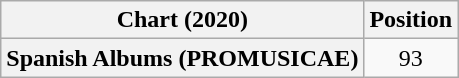<table class="wikitable plainrowheaders" style="text-align:center">
<tr>
<th scope="col">Chart (2020)</th>
<th scope="col">Position</th>
</tr>
<tr>
<th scope="row">Spanish Albums (PROMUSICAE)</th>
<td>93</td>
</tr>
</table>
